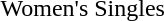<table>
<tr>
<td rowspan=2>Women's Singles</td>
<td rowspan=2></td>
<td rowspan=2></td>
<td></td>
</tr>
<tr>
<td></td>
</tr>
<tr>
</tr>
</table>
